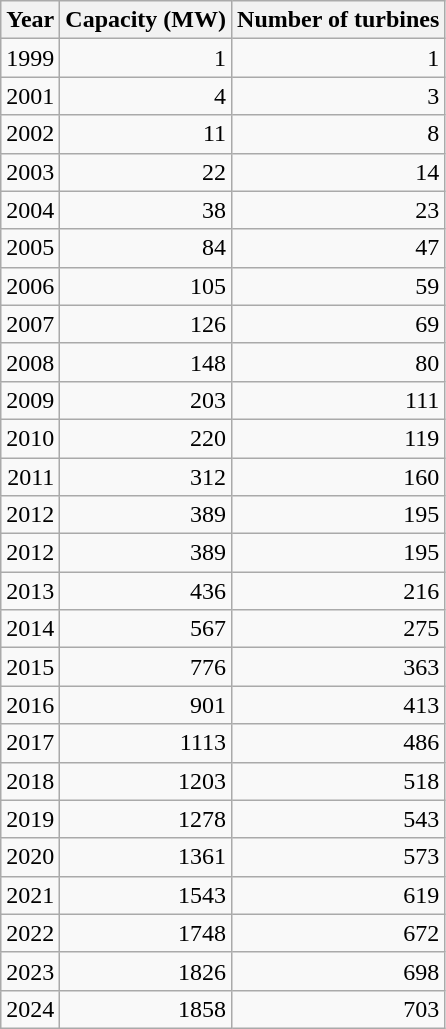<table class="wikitable" style="text-align:right">
<tr>
<th>Year</th>
<th>Capacity (MW)</th>
<th>Number of turbines</th>
</tr>
<tr>
<td>1999</td>
<td>1</td>
<td>1</td>
</tr>
<tr>
<td>2001</td>
<td>4</td>
<td>3</td>
</tr>
<tr>
<td>2002</td>
<td>11</td>
<td>8</td>
</tr>
<tr>
<td>2003</td>
<td>22</td>
<td>14</td>
</tr>
<tr>
<td>2004</td>
<td>38</td>
<td>23</td>
</tr>
<tr>
<td>2005</td>
<td>84</td>
<td>47</td>
</tr>
<tr>
<td>2006</td>
<td>105</td>
<td>59</td>
</tr>
<tr>
<td>2007</td>
<td>126</td>
<td>69</td>
</tr>
<tr>
<td>2008</td>
<td>148</td>
<td>80</td>
</tr>
<tr>
<td>2009</td>
<td>203</td>
<td>111</td>
</tr>
<tr>
<td>2010</td>
<td>220</td>
<td>119</td>
</tr>
<tr>
<td>2011</td>
<td>312</td>
<td>160</td>
</tr>
<tr>
<td>2012</td>
<td>389</td>
<td>195</td>
</tr>
<tr>
<td>2012</td>
<td>389</td>
<td>195</td>
</tr>
<tr>
<td>2013</td>
<td>436</td>
<td>216</td>
</tr>
<tr>
<td>2014</td>
<td>567</td>
<td>275</td>
</tr>
<tr>
<td>2015</td>
<td>776</td>
<td>363</td>
</tr>
<tr>
<td>2016</td>
<td>901</td>
<td>413</td>
</tr>
<tr>
<td>2017</td>
<td>1113</td>
<td>486</td>
</tr>
<tr>
<td>2018</td>
<td>1203</td>
<td>518</td>
</tr>
<tr>
<td>2019</td>
<td>1278</td>
<td>543</td>
</tr>
<tr>
<td>2020</td>
<td>1361</td>
<td>573</td>
</tr>
<tr>
<td>2021</td>
<td>1543</td>
<td>619</td>
</tr>
<tr>
<td>2022</td>
<td>1748</td>
<td>672</td>
</tr>
<tr>
<td>2023</td>
<td>1826</td>
<td>698</td>
</tr>
<tr>
<td>2024</td>
<td>1858</td>
<td>703</td>
</tr>
</table>
